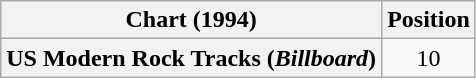<table class="wikitable plainrowheaders" style="text-align:center">
<tr>
<th>Chart (1994)</th>
<th>Position</th>
</tr>
<tr>
<th scope="row">US Modern Rock Tracks (<em>Billboard</em>)</th>
<td>10</td>
</tr>
</table>
